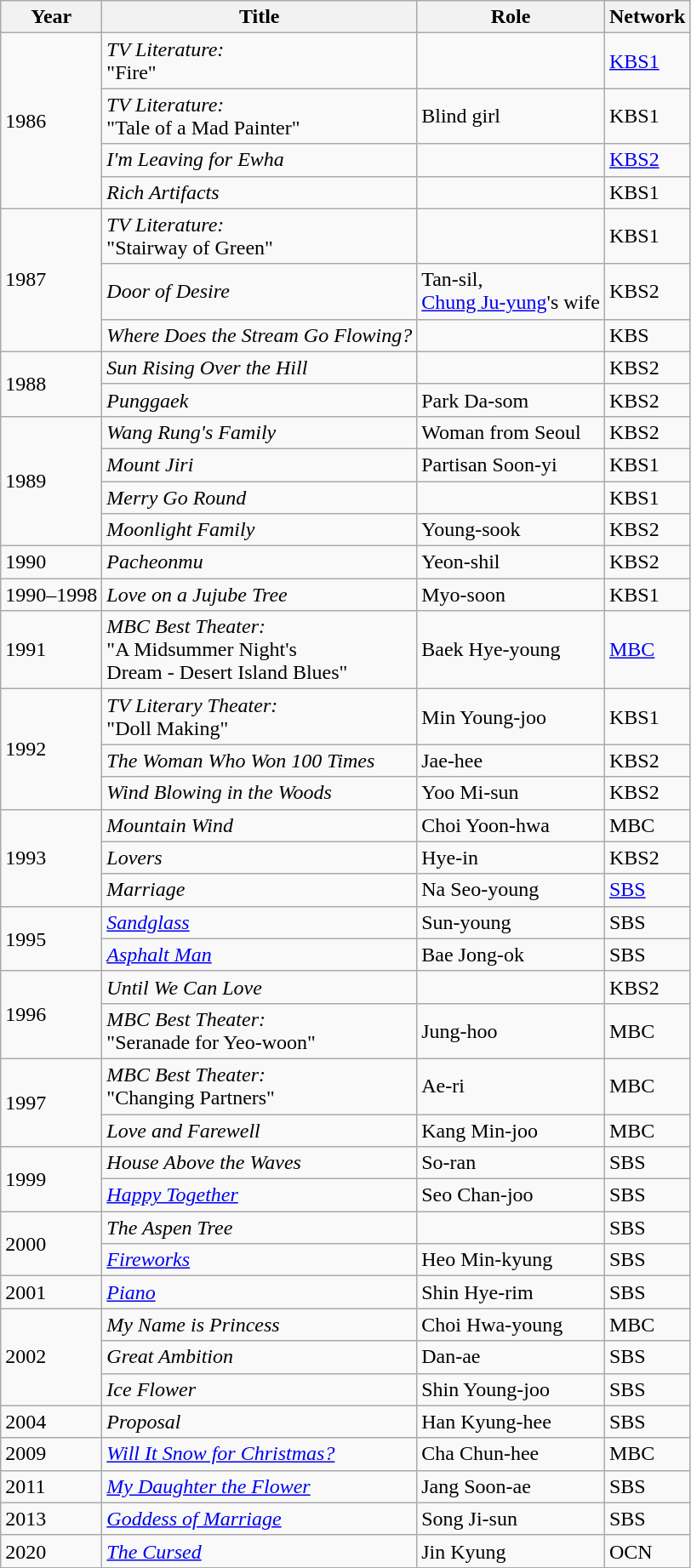<table class="wikitable sortable">
<tr>
<th>Year</th>
<th>Title</th>
<th>Role</th>
<th>Network</th>
</tr>
<tr>
<td rowspan=4>1986</td>
<td><em>TV Literature:</em><br>"Fire"</td>
<td></td>
<td><a href='#'>KBS1</a></td>
</tr>
<tr>
<td><em>TV Literature:</em><br>"Tale of a Mad Painter"</td>
<td>Blind girl</td>
<td>KBS1</td>
</tr>
<tr>
<td><em>I'm Leaving for Ewha</em></td>
<td></td>
<td><a href='#'>KBS2</a></td>
</tr>
<tr>
<td><em>Rich Artifacts</em></td>
<td></td>
<td>KBS1</td>
</tr>
<tr>
<td rowspan=3>1987</td>
<td><em>TV Literature:</em><br>"Stairway of Green"</td>
<td></td>
<td>KBS1</td>
</tr>
<tr>
<td><em>Door of Desire</em></td>
<td>Tan-sil, <br> <a href='#'>Chung Ju-yung</a>'s wife</td>
<td>KBS2</td>
</tr>
<tr>
<td><em>Where Does the Stream Go Flowing?</em></td>
<td></td>
<td>KBS</td>
</tr>
<tr>
<td rowspan=2>1988</td>
<td><em>Sun Rising Over the Hill</em></td>
<td></td>
<td>KBS2</td>
</tr>
<tr>
<td><em>Punggaek</em></td>
<td>Park Da-som</td>
<td>KBS2</td>
</tr>
<tr>
<td rowspan=4>1989</td>
<td><em>Wang Rung's Family</em></td>
<td>Woman from Seoul</td>
<td>KBS2</td>
</tr>
<tr>
<td><em>Mount Jiri</em></td>
<td>Partisan Soon-yi</td>
<td>KBS1</td>
</tr>
<tr>
<td><em>Merry Go Round</em></td>
<td></td>
<td>KBS1</td>
</tr>
<tr>
<td><em>Moonlight Family</em></td>
<td>Young-sook</td>
<td>KBS2</td>
</tr>
<tr>
<td>1990</td>
<td><em>Pacheonmu</em></td>
<td>Yeon-shil</td>
<td>KBS2</td>
</tr>
<tr>
<td>1990–1998</td>
<td><em>Love on a Jujube Tree</em></td>
<td>Myo-soon</td>
<td>KBS1</td>
</tr>
<tr>
<td>1991</td>
<td><em>MBC Best Theater:</em><br>"A Midsummer Night's <br> Dream - Desert Island Blues" </td>
<td>Baek Hye-young</td>
<td><a href='#'>MBC</a></td>
</tr>
<tr>
<td rowspan=3>1992</td>
<td><em>TV Literary Theater:</em><br>"Doll Making"</td>
<td>Min Young-joo</td>
<td>KBS1</td>
</tr>
<tr>
<td><em>The Woman Who Won 100 Times</em></td>
<td>Jae-hee</td>
<td>KBS2</td>
</tr>
<tr>
<td><em>Wind Blowing in the Woods</em></td>
<td>Yoo Mi-sun</td>
<td>KBS2</td>
</tr>
<tr>
<td rowspan=3>1993</td>
<td><em>Mountain Wind</em></td>
<td>Choi Yoon-hwa</td>
<td>MBC</td>
</tr>
<tr>
<td><em>Lovers</em></td>
<td>Hye-in</td>
<td>KBS2</td>
</tr>
<tr>
<td><em>Marriage</em></td>
<td>Na Seo-young</td>
<td><a href='#'>SBS</a></td>
</tr>
<tr>
<td rowspan=2>1995</td>
<td><em><a href='#'>Sandglass</a></em></td>
<td>Sun-young</td>
<td>SBS</td>
</tr>
<tr>
<td><em><a href='#'>Asphalt Man</a></em></td>
<td>Bae Jong-ok</td>
<td>SBS</td>
</tr>
<tr>
<td rowspan=2>1996</td>
<td><em>Until We Can Love</em></td>
<td></td>
<td>KBS2</td>
</tr>
<tr>
<td><em>MBC Best Theater:</em><br>"Seranade for Yeo-woon"</td>
<td>Jung-hoo</td>
<td>MBC</td>
</tr>
<tr>
<td rowspan=2>1997</td>
<td><em>MBC Best Theater:</em><br>"Changing Partners"</td>
<td>Ae-ri</td>
<td>MBC</td>
</tr>
<tr>
<td><em>Love and Farewell</em></td>
<td>Kang Min-joo</td>
<td>MBC</td>
</tr>
<tr>
<td rowspan=2>1999</td>
<td><em>House Above the Waves</em></td>
<td>So-ran</td>
<td>SBS</td>
</tr>
<tr>
<td><em><a href='#'>Happy Together</a></em></td>
<td>Seo Chan-joo</td>
<td>SBS</td>
</tr>
<tr>
<td rowspan=2>2000</td>
<td><em>The Aspen Tree</em></td>
<td></td>
<td>SBS</td>
</tr>
<tr>
<td><em><a href='#'>Fireworks</a></em></td>
<td>Heo Min-kyung</td>
<td>SBS</td>
</tr>
<tr>
<td>2001</td>
<td><em><a href='#'>Piano</a></em></td>
<td>Shin Hye-rim</td>
<td>SBS</td>
</tr>
<tr>
<td rowspan=3>2002</td>
<td><em>My Name is Princess</em></td>
<td>Choi Hwa-young</td>
<td>MBC</td>
</tr>
<tr>
<td><em>Great Ambition</em></td>
<td>Dan-ae</td>
<td>SBS</td>
</tr>
<tr>
<td><em>Ice Flower</em></td>
<td>Shin Young-joo</td>
<td>SBS</td>
</tr>
<tr>
<td>2004</td>
<td><em>Proposal</em></td>
<td>Han Kyung-hee</td>
<td>SBS</td>
</tr>
<tr>
<td>2009</td>
<td><em><a href='#'>Will It Snow for Christmas?</a></em></td>
<td>Cha Chun-hee</td>
<td>MBC</td>
</tr>
<tr>
<td>2011</td>
<td><em><a href='#'>My Daughter the Flower</a></em></td>
<td>Jang Soon-ae</td>
<td>SBS</td>
</tr>
<tr>
<td>2013</td>
<td><em><a href='#'>Goddess of Marriage</a></em></td>
<td>Song Ji-sun</td>
<td>SBS</td>
</tr>
<tr>
<td>2020</td>
<td><em><a href='#'>The Cursed</a></em></td>
<td>Jin Kyung</td>
<td>OCN</td>
</tr>
</table>
